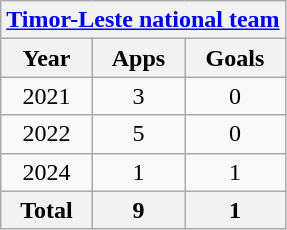<table class="wikitable" style="text-align:center">
<tr>
<th colspan=3><a href='#'>Timor-Leste national team</a></th>
</tr>
<tr>
<th>Year</th>
<th>Apps</th>
<th>Goals</th>
</tr>
<tr>
<td>2021</td>
<td>3</td>
<td>0</td>
</tr>
<tr>
<td>2022</td>
<td>5</td>
<td>0</td>
</tr>
<tr>
<td>2024</td>
<td>1</td>
<td>1</td>
</tr>
<tr>
<th>Total</th>
<th>9</th>
<th>1</th>
</tr>
</table>
